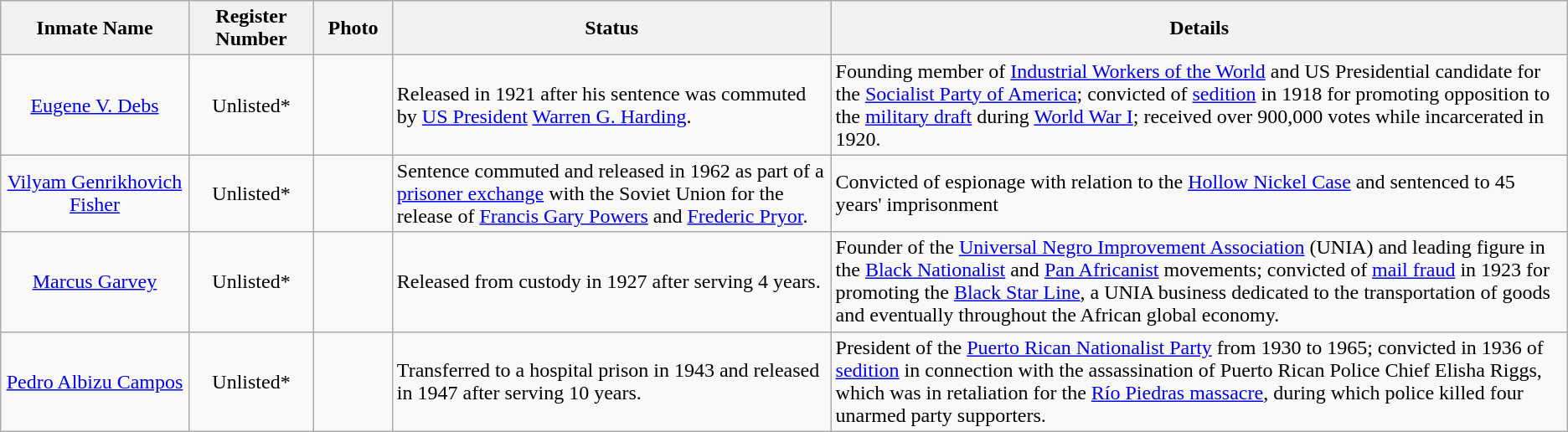<table class="wikitable sortable">
<tr>
<th width=12%>Inmate Name</th>
<th width=8%>Register Number</th>
<th width=5%>Photo</th>
<th width=28%>Status</th>
<th width=52%>Details</th>
</tr>
<tr>
<td align="center"><a href='#'>Eugene V. Debs</a></td>
<td align="center">Unlisted*</td>
<td></td>
<td>Released in 1921 after his sentence was commuted by <a href='#'>US President</a> <a href='#'>Warren G. Harding</a>.</td>
<td>Founding member of <a href='#'>Industrial Workers of the World</a> and US Presidential candidate for the <a href='#'>Socialist Party of America</a>; convicted of <a href='#'>sedition</a> in 1918 for promoting opposition to the <a href='#'>military draft</a> during <a href='#'>World War I</a>; received over 900,000 votes while incarcerated in 1920.</td>
</tr>
<tr>
<td align="center"><a href='#'>Vilyam Genrikhovich Fisher</a></td>
<td align="center">Unlisted*</td>
<td></td>
<td>Sentence commuted and released in 1962 as part of a <a href='#'>prisoner exchange</a> with the Soviet Union for the release of <a href='#'>Francis Gary Powers</a> and <a href='#'>Frederic Pryor</a>.</td>
<td>Convicted of espionage with relation to the <a href='#'>Hollow Nickel Case</a> and sentenced to 45 years' imprisonment</td>
</tr>
<tr>
<td align="center"><a href='#'>Marcus Garvey</a></td>
<td align="center">Unlisted*</td>
<td></td>
<td>Released from custody in 1927 after serving 4 years.</td>
<td>Founder of the <a href='#'>Universal Negro Improvement Association</a> (UNIA) and leading figure in the <a href='#'>Black Nationalist</a> and <a href='#'>Pan Africanist</a> movements; convicted of <a href='#'>mail fraud</a> in 1923 for promoting the <a href='#'>Black Star Line</a>, a UNIA business dedicated to the transportation of goods and eventually throughout the African global economy.</td>
</tr>
<tr>
<td align="center"><a href='#'>Pedro Albizu Campos</a></td>
<td align="center">Unlisted*</td>
<td></td>
<td>Transferred to a hospital prison in 1943 and released in 1947 after serving 10 years.</td>
<td>President of the <a href='#'>Puerto Rican Nationalist Party</a> from 1930 to 1965; convicted in 1936 of <a href='#'>sedition</a> in connection with the assassination of Puerto Rican Police Chief Elisha Riggs, which was in retaliation for the <a href='#'>Río Piedras massacre</a>, during which police killed four unarmed party supporters.</td>
</tr>
</table>
